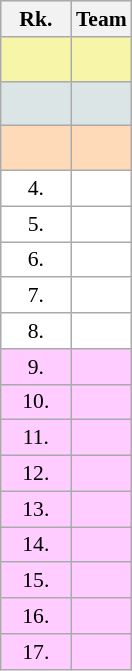<table class="wikitable" style="border:1px solid #AAAAAA;font-size:90%">
<tr bgcolor="#E4E4E4">
<th style="border-bottom:1px solid #AAAAAA" width=40>Rk.</th>
<th style="border-bottom:1px solid #AAAAAA">Team</th>
</tr>
<tr bgcolor="#F7F6A8">
<td align="center" style="height:23px"></td>
<td></td>
</tr>
<tr bgcolor="#DCE5E5">
<td align="center" style="height:23px"></td>
<td></td>
</tr>
<tr bgcolor="#FFDAB9">
<td align="center" style="height:23px"></td>
<td></td>
</tr>
<tr style="background:#ffffff;">
<td align="center">4.</td>
<td></td>
</tr>
<tr style="background:#ffffff;">
<td align="center">5.</td>
<td></td>
</tr>
<tr style="background:#ffffff;">
<td align="center">6.</td>
<td></td>
</tr>
<tr style="background:#ffffff;">
<td align="center">7.</td>
<td></td>
</tr>
<tr style="background:#ffffff;">
<td align="center">8.</td>
<td></td>
</tr>
<tr style="background:#ffccff;">
<td align="center">9.</td>
<td></td>
</tr>
<tr style="background:#ffccff;">
<td align="center">10.</td>
<td></td>
</tr>
<tr style="background:#ffccff;">
<td align="center">11.</td>
<td></td>
</tr>
<tr style="background:#ffccff;">
<td align="center">12.</td>
<td></td>
</tr>
<tr style="background:#ffccff;">
<td align="center">13.</td>
<td></td>
</tr>
<tr style="background:#ffccff;">
<td align="center">14.</td>
<td></td>
</tr>
<tr style="background:#ffccff;">
<td align="center">15.</td>
<td></td>
</tr>
<tr style="background:#ffccff;">
<td align="center">16.</td>
<td></td>
</tr>
<tr style="background:#ffccff;">
<td align="center">17.</td>
<td></td>
</tr>
</table>
